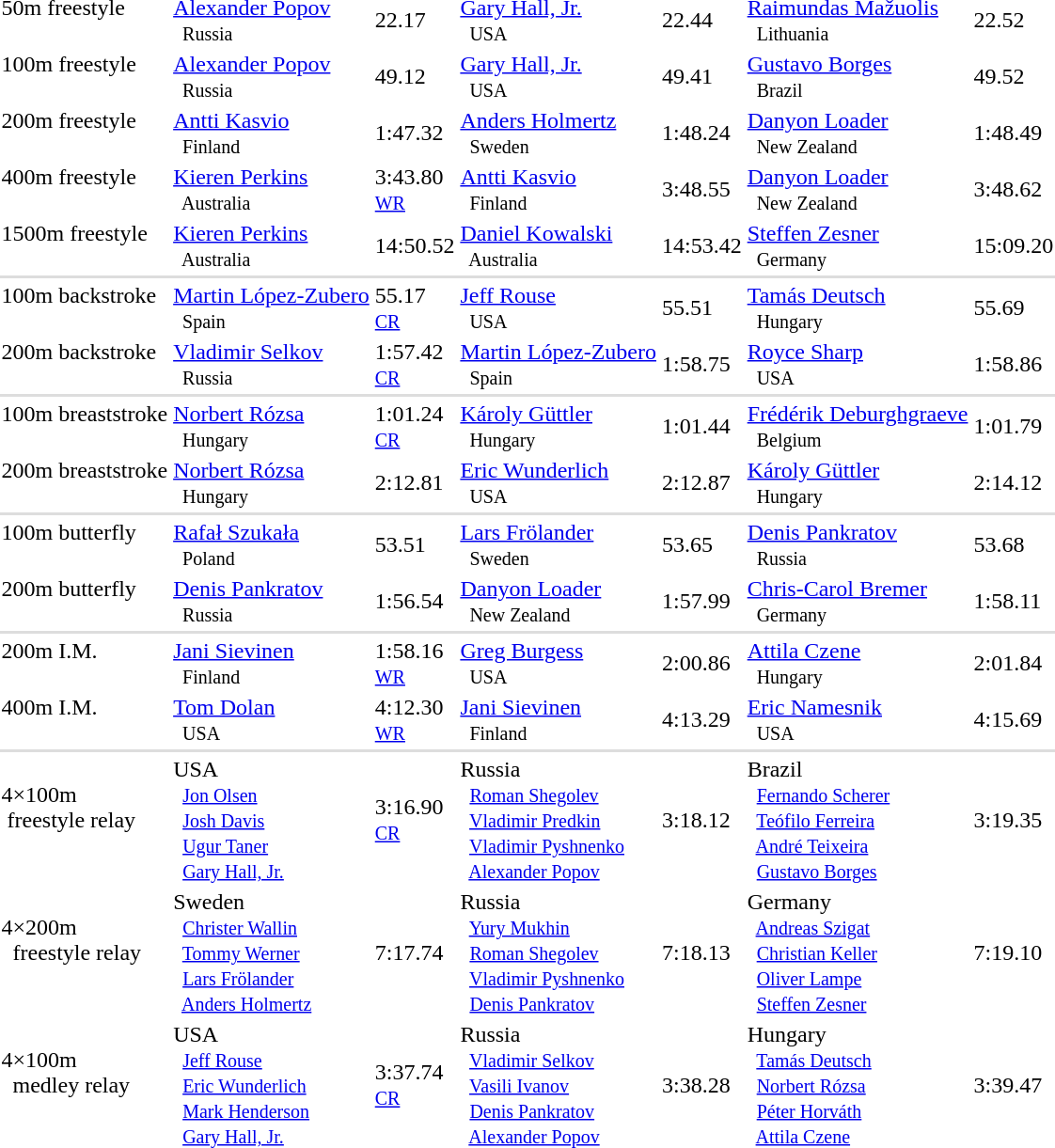<table>
<tr>
<td>50m freestyle<br>  </td>
<td><a href='#'>Alexander Popov</a><small><br>   Russia </small></td>
<td>22.17</td>
<td><a href='#'>Gary Hall, Jr.</a><small><br>   USA </small></td>
<td>22.44</td>
<td><a href='#'>Raimundas Mažuolis</a><small><br>   Lithuania </small></td>
<td>22.52</td>
</tr>
<tr>
<td>100m freestyle<br>  </td>
<td><a href='#'>Alexander Popov</a><small><br>   Russia </small></td>
<td>49.12</td>
<td><a href='#'>Gary Hall, Jr.</a><small><br>   USA </small></td>
<td>49.41</td>
<td><a href='#'>Gustavo Borges</a><small><br>   Brazil </small></td>
<td>49.52</td>
</tr>
<tr>
<td>200m freestyle<br>  </td>
<td><a href='#'>Antti Kasvio</a><small><br>   Finland </small></td>
<td>1:47.32</td>
<td><a href='#'>Anders Holmertz</a><small><br>   Sweden </small></td>
<td>1:48.24</td>
<td><a href='#'>Danyon Loader</a><small><br>   New Zealand </small></td>
<td>1:48.49</td>
</tr>
<tr>
<td>400m freestyle<br>  </td>
<td><a href='#'>Kieren Perkins</a><small><br>   Australia </small></td>
<td>3:43.80 <small><br><a href='#'>WR</a></small></td>
<td><a href='#'>Antti Kasvio</a><small><br>   Finland </small></td>
<td>3:48.55</td>
<td><a href='#'>Danyon Loader</a><small><br>   New Zealand </small></td>
<td>3:48.62</td>
</tr>
<tr>
<td>1500m freestyle<br>  </td>
<td><a href='#'>Kieren Perkins</a><small><br>   Australia </small></td>
<td>14:50.52</td>
<td><a href='#'>Daniel Kowalski</a><small><br>   Australia </small></td>
<td>14:53.42</td>
<td><a href='#'>Steffen Zesner</a><small><br>   Germany </small></td>
<td>15:09.20</td>
</tr>
<tr bgcolor=#DDDDDD>
<td colspan=7></td>
</tr>
<tr>
<td>100m backstroke<br>  </td>
<td><a href='#'>Martin López-Zubero</a><small><br>   Spain </small></td>
<td>55.17 <small><br><a href='#'>CR</a></small></td>
<td><a href='#'>Jeff Rouse</a><small><br>   USA </small></td>
<td>55.51</td>
<td><a href='#'>Tamás Deutsch</a><small><br>   Hungary </small></td>
<td>55.69</td>
</tr>
<tr>
<td>200m backstroke<br>  </td>
<td><a href='#'>Vladimir Selkov</a><small><br>   Russia </small></td>
<td>1:57.42 <small><br><a href='#'>CR</a></small></td>
<td><a href='#'>Martin López-Zubero</a><small><br>   Spain </small></td>
<td>1:58.75</td>
<td><a href='#'>Royce Sharp</a><small><br>   USA </small></td>
<td>1:58.86</td>
</tr>
<tr bgcolor=#DDDDDD>
<td colspan=7></td>
</tr>
<tr>
<td>100m breaststroke<br>  </td>
<td><a href='#'>Norbert Rózsa</a><small><br>   Hungary </small></td>
<td>1:01.24 <small><br><a href='#'>CR</a></small></td>
<td><a href='#'>Károly Güttler</a><small><br>   Hungary </small></td>
<td>1:01.44</td>
<td><a href='#'>Frédérik Deburghgraeve</a><small><br>   Belgium </small></td>
<td>1:01.79</td>
</tr>
<tr>
<td>200m breaststroke<br>  </td>
<td><a href='#'>Norbert Rózsa</a><small><br>   Hungary </small></td>
<td>2:12.81</td>
<td><a href='#'>Eric Wunderlich</a><small><br>   USA </small></td>
<td>2:12.87</td>
<td><a href='#'>Károly Güttler</a><small><br>   Hungary  </small></td>
<td>2:14.12</td>
</tr>
<tr bgcolor=#DDDDDD>
<td colspan=7></td>
</tr>
<tr>
<td>100m butterfly<br>  </td>
<td><a href='#'>Rafał Szukała</a><small><br>   Poland </small></td>
<td>53.51</td>
<td><a href='#'>Lars Frölander</a><small><br>   Sweden </small></td>
<td>53.65</td>
<td><a href='#'>Denis Pankratov</a><small><br>   Russia </small></td>
<td>53.68</td>
</tr>
<tr>
<td>200m butterfly<br>  </td>
<td><a href='#'>Denis Pankratov</a><small><br>   Russia </small></td>
<td>1:56.54</td>
<td><a href='#'>Danyon Loader</a><small><br>   New Zealand </small></td>
<td>1:57.99</td>
<td><a href='#'>Chris-Carol Bremer</a><small><br>   Germany </small></td>
<td>1:58.11</td>
</tr>
<tr bgcolor=#DDDDDD>
<td colspan=7></td>
</tr>
<tr>
<td>200m I.M.<br>  </td>
<td><a href='#'>Jani Sievinen</a><small><br>   Finland </small></td>
<td>1:58.16 <small><br><a href='#'>WR</a></small></td>
<td><a href='#'>Greg Burgess</a><small><br>   USA </small></td>
<td>2:00.86</td>
<td><a href='#'>Attila Czene</a><small><br>   Hungary </small></td>
<td>2:01.84</td>
</tr>
<tr>
<td>400m I.M.<br>  </td>
<td><a href='#'>Tom Dolan</a><small><br>   USA </small></td>
<td>4:12.30 <small><br><a href='#'>WR</a></small></td>
<td><a href='#'>Jani Sievinen</a><small><br>   Finland </small></td>
<td>4:13.29</td>
<td><a href='#'>Eric Namesnik</a><small><br>   USA </small></td>
<td>4:15.69</td>
</tr>
<tr bgcolor=#DDDDDD>
<td colspan=7></td>
</tr>
<tr>
<td>4×100m<br> freestyle relay<br>  </td>
<td> USA <small><br>  <a href='#'>Jon Olsen</a><br>  <a href='#'>Josh Davis</a><br>  <a href='#'>Ugur Taner</a><br>  <a href='#'>Gary Hall, Jr.</a></small></td>
<td>3:16.90 <small><br><a href='#'>CR</a></small></td>
<td> Russia <small><br>  <a href='#'>Roman Shegolev</a><br>  <a href='#'>Vladimir Predkin</a><br>  <a href='#'>Vladimir Pyshnenko</a><br>  <a href='#'>Alexander Popov</a></small></td>
<td>3:18.12</td>
<td> Brazil <small><br>  <a href='#'>Fernando Scherer</a><br>  <a href='#'>Teófilo Ferreira</a><br>  <a href='#'>André Teixeira</a><br>  <a href='#'>Gustavo Borges</a> </small></td>
<td>3:19.35</td>
</tr>
<tr>
<td>4×200m<br>  freestyle relay<br>  </td>
<td> Sweden <small><br>  <a href='#'>Christer Wallin</a><br>  <a href='#'>Tommy Werner</a><br>  <a href='#'>Lars Frölander</a><br>  <a href='#'>Anders Holmertz</a> </small></td>
<td>7:17.74</td>
<td> Russia <small><br>  <a href='#'>Yury Mukhin</a><br>  <a href='#'>Roman Shegolev</a><br>  <a href='#'>Vladimir Pyshnenko</a><br>  <a href='#'>Denis Pankratov</a> </small></td>
<td>7:18.13</td>
<td> Germany <small><br>  <a href='#'>Andreas Szigat</a><br>  <a href='#'>Christian Keller</a><br>  <a href='#'>Oliver Lampe</a><br>  <a href='#'>Steffen Zesner</a> </small></td>
<td>7:19.10</td>
</tr>
<tr>
<td>4×100m<br>  medley relay<br>  </td>
<td> USA <small><br>  <a href='#'>Jeff Rouse</a><br>  <a href='#'>Eric Wunderlich</a><br>  <a href='#'>Mark Henderson</a><br>  <a href='#'>Gary Hall, Jr.</a> </small></td>
<td>3:37.74 <small><br><a href='#'>CR</a></small></td>
<td> Russia <small><br>  <a href='#'>Vladimir Selkov</a><br>  <a href='#'>Vasili Ivanov</a><br>  <a href='#'>Denis Pankratov</a><br>  <a href='#'>Alexander Popov</a> </small></td>
<td>3:38.28</td>
<td> Hungary <small><br>  <a href='#'>Tamás Deutsch</a><br>  <a href='#'>Norbert Rózsa</a><br>  <a href='#'>Péter Horváth</a><br>  <a href='#'>Attila Czene</a> </small></td>
<td>3:39.47</td>
</tr>
</table>
